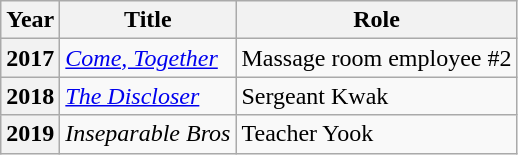<table class="wikitable plainrowheaders">
<tr>
<th scope="col">Year</th>
<th scope="col">Title</th>
<th scope="col">Role</th>
</tr>
<tr>
<th scope="row">2017</th>
<td><em><a href='#'>Come, Together</a></em></td>
<td>Massage room employee #2</td>
</tr>
<tr>
<th scope="row">2018</th>
<td><em><a href='#'>The Discloser</a></em></td>
<td>Sergeant Kwak</td>
</tr>
<tr>
<th scope="row">2019</th>
<td><em>Inseparable Bros</em></td>
<td>Teacher Yook</td>
</tr>
</table>
